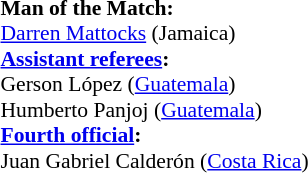<table width=50% style="font-size:90%">
<tr>
<td><br><strong>Man of the Match:</strong>
<br><a href='#'>Darren Mattocks</a> (Jamaica)<br><strong><a href='#'>Assistant referees</a>:</strong>
<br>Gerson López (<a href='#'>Guatemala</a>)
<br>Humberto Panjoj (<a href='#'>Guatemala</a>)
<br><strong><a href='#'>Fourth official</a>:</strong>
<br>Juan Gabriel Calderón (<a href='#'>Costa Rica</a>)</td>
</tr>
</table>
